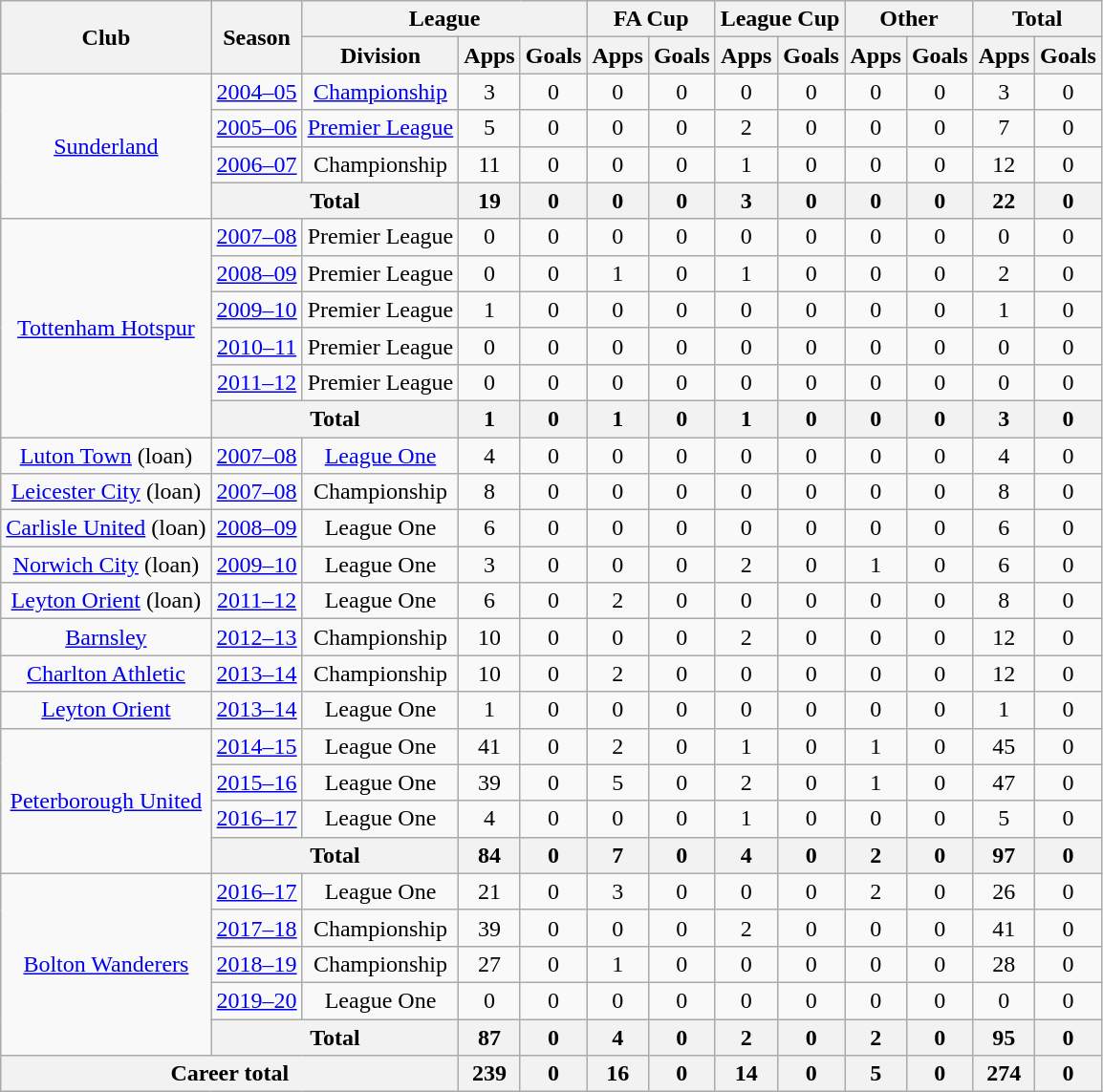<table class="wikitable" style="text-align: center;">
<tr>
<th rowspan="2">Club</th>
<th rowspan="2">Season</th>
<th colspan="3">League</th>
<th colspan="2">FA Cup</th>
<th colspan="2">League Cup</th>
<th colspan="2">Other</th>
<th colspan="2">Total</th>
</tr>
<tr>
<th>Division</th>
<th>Apps</th>
<th>Goals</th>
<th>Apps</th>
<th>Goals</th>
<th>Apps</th>
<th>Goals</th>
<th>Apps</th>
<th>Goals</th>
<th>Apps</th>
<th>Goals</th>
</tr>
<tr>
<td rowspan=4><a href='#'>Sunderland</a></td>
<td><a href='#'>2004–05</a></td>
<td><a href='#'>Championship</a></td>
<td>3</td>
<td>0</td>
<td>0</td>
<td>0</td>
<td>0</td>
<td>0</td>
<td>0</td>
<td>0</td>
<td>3</td>
<td>0</td>
</tr>
<tr>
<td><a href='#'>2005–06</a></td>
<td><a href='#'>Premier League</a></td>
<td>5</td>
<td>0</td>
<td>0</td>
<td>0</td>
<td>2</td>
<td>0</td>
<td>0</td>
<td>0</td>
<td>7</td>
<td>0</td>
</tr>
<tr>
<td><a href='#'>2006–07</a></td>
<td>Championship</td>
<td>11</td>
<td>0</td>
<td>0</td>
<td>0</td>
<td>1</td>
<td>0</td>
<td>0</td>
<td>0</td>
<td>12</td>
<td>0</td>
</tr>
<tr>
<th colspan=2>Total</th>
<th>19</th>
<th>0</th>
<th>0</th>
<th>0</th>
<th>3</th>
<th>0</th>
<th>0</th>
<th>0</th>
<th>22</th>
<th>0</th>
</tr>
<tr>
<td rowspan=6><a href='#'>Tottenham Hotspur</a></td>
<td><a href='#'>2007–08</a></td>
<td>Premier League</td>
<td>0</td>
<td>0</td>
<td>0</td>
<td>0</td>
<td>0</td>
<td>0</td>
<td>0</td>
<td>0</td>
<td>0</td>
<td>0</td>
</tr>
<tr>
<td><a href='#'>2008–09</a></td>
<td>Premier League</td>
<td>0</td>
<td>0</td>
<td>1</td>
<td>0</td>
<td>1</td>
<td>0</td>
<td>0</td>
<td>0</td>
<td>2</td>
<td>0</td>
</tr>
<tr>
<td><a href='#'>2009–10</a></td>
<td>Premier League</td>
<td>1</td>
<td>0</td>
<td>0</td>
<td>0</td>
<td>0</td>
<td>0</td>
<td>0</td>
<td>0</td>
<td>1</td>
<td>0</td>
</tr>
<tr>
<td><a href='#'>2010–11</a></td>
<td>Premier League</td>
<td>0</td>
<td>0</td>
<td>0</td>
<td>0</td>
<td>0</td>
<td>0</td>
<td>0</td>
<td>0</td>
<td>0</td>
<td>0</td>
</tr>
<tr>
<td><a href='#'>2011–12</a></td>
<td>Premier League</td>
<td>0</td>
<td>0</td>
<td>0</td>
<td>0</td>
<td>0</td>
<td>0</td>
<td>0</td>
<td>0</td>
<td>0</td>
<td>0</td>
</tr>
<tr>
<th colspan=2>Total</th>
<th>1</th>
<th>0</th>
<th>1</th>
<th>0</th>
<th>1</th>
<th>0</th>
<th>0</th>
<th>0</th>
<th>3</th>
<th>0</th>
</tr>
<tr>
<td><a href='#'>Luton Town</a> (loan)</td>
<td><a href='#'>2007–08</a></td>
<td><a href='#'>League One</a></td>
<td>4</td>
<td>0</td>
<td>0</td>
<td>0</td>
<td>0</td>
<td>0</td>
<td>0</td>
<td>0</td>
<td>4</td>
<td>0</td>
</tr>
<tr>
<td><a href='#'>Leicester City</a> (loan)</td>
<td><a href='#'>2007–08</a></td>
<td>Championship</td>
<td>8</td>
<td>0</td>
<td>0</td>
<td>0</td>
<td>0</td>
<td>0</td>
<td>0</td>
<td>0</td>
<td>8</td>
<td>0</td>
</tr>
<tr>
<td><a href='#'>Carlisle United</a> (loan)</td>
<td><a href='#'>2008–09</a></td>
<td>League One</td>
<td>6</td>
<td>0</td>
<td>0</td>
<td>0</td>
<td>0</td>
<td>0</td>
<td>0</td>
<td>0</td>
<td>6</td>
<td>0</td>
</tr>
<tr>
<td><a href='#'>Norwich City</a> (loan)</td>
<td><a href='#'>2009–10</a></td>
<td>League One</td>
<td>3</td>
<td>0</td>
<td>0</td>
<td>0</td>
<td>2</td>
<td>0</td>
<td>1</td>
<td>0</td>
<td>6</td>
<td>0</td>
</tr>
<tr>
<td><a href='#'>Leyton Orient</a> (loan)</td>
<td><a href='#'>2011–12</a></td>
<td>League One</td>
<td>6</td>
<td>0</td>
<td>2</td>
<td>0</td>
<td>0</td>
<td>0</td>
<td>0</td>
<td>0</td>
<td>8</td>
<td>0</td>
</tr>
<tr>
<td><a href='#'>Barnsley</a></td>
<td><a href='#'>2012–13</a></td>
<td>Championship</td>
<td>10</td>
<td>0</td>
<td>0</td>
<td>0</td>
<td>2</td>
<td>0</td>
<td>0</td>
<td>0</td>
<td>12</td>
<td>0</td>
</tr>
<tr>
<td><a href='#'>Charlton Athletic</a></td>
<td><a href='#'>2013–14</a></td>
<td>Championship</td>
<td>10</td>
<td>0</td>
<td>2</td>
<td>0</td>
<td>0</td>
<td>0</td>
<td>0</td>
<td>0</td>
<td>12</td>
<td>0</td>
</tr>
<tr>
<td><a href='#'>Leyton Orient</a></td>
<td><a href='#'>2013–14</a></td>
<td>League One</td>
<td>1</td>
<td>0</td>
<td>0</td>
<td>0</td>
<td>0</td>
<td>0</td>
<td>0</td>
<td>0</td>
<td>1</td>
<td>0</td>
</tr>
<tr>
<td rowspan=4><a href='#'>Peterborough United</a></td>
<td><a href='#'>2014–15</a></td>
<td>League One</td>
<td>41</td>
<td>0</td>
<td>2</td>
<td>0</td>
<td>1</td>
<td>0</td>
<td>1</td>
<td>0</td>
<td>45</td>
<td>0</td>
</tr>
<tr>
<td><a href='#'>2015–16</a></td>
<td>League One</td>
<td>39</td>
<td>0</td>
<td>5</td>
<td>0</td>
<td>2</td>
<td>0</td>
<td>1</td>
<td>0</td>
<td>47</td>
<td>0</td>
</tr>
<tr>
<td><a href='#'>2016–17</a></td>
<td>League One</td>
<td>4</td>
<td>0</td>
<td>0</td>
<td>0</td>
<td>1</td>
<td>0</td>
<td>0</td>
<td>0</td>
<td>5</td>
<td>0</td>
</tr>
<tr>
<th colspan=2>Total</th>
<th>84</th>
<th>0</th>
<th>7</th>
<th>0</th>
<th>4</th>
<th>0</th>
<th>2</th>
<th>0</th>
<th>97</th>
<th>0</th>
</tr>
<tr>
<td rowspan=5><a href='#'>Bolton Wanderers</a></td>
<td><a href='#'>2016–17</a></td>
<td>League One</td>
<td>21</td>
<td>0</td>
<td>3</td>
<td>0</td>
<td>0</td>
<td>0</td>
<td>2</td>
<td>0</td>
<td>26</td>
<td>0</td>
</tr>
<tr>
<td><a href='#'>2017–18</a></td>
<td>Championship</td>
<td>39</td>
<td>0</td>
<td>0</td>
<td>0</td>
<td>2</td>
<td>0</td>
<td>0</td>
<td>0</td>
<td>41</td>
<td>0</td>
</tr>
<tr>
<td><a href='#'>2018–19</a></td>
<td>Championship</td>
<td>27</td>
<td>0</td>
<td>1</td>
<td>0</td>
<td>0</td>
<td>0</td>
<td>0</td>
<td>0</td>
<td>28</td>
<td>0</td>
</tr>
<tr>
<td><a href='#'>2019–20</a></td>
<td>League One</td>
<td>0</td>
<td>0</td>
<td>0</td>
<td>0</td>
<td>0</td>
<td>0</td>
<td>0</td>
<td>0</td>
<td>0</td>
<td>0</td>
</tr>
<tr>
<th colspan=2>Total</th>
<th>87</th>
<th>0</th>
<th>4</th>
<th>0</th>
<th>2</th>
<th>0</th>
<th>2</th>
<th>0</th>
<th>95</th>
<th>0</th>
</tr>
<tr>
<th colspan="3">Career total</th>
<th>239</th>
<th>0</th>
<th>16</th>
<th>0</th>
<th>14</th>
<th>0</th>
<th>5</th>
<th>0</th>
<th>274</th>
<th>0</th>
</tr>
</table>
